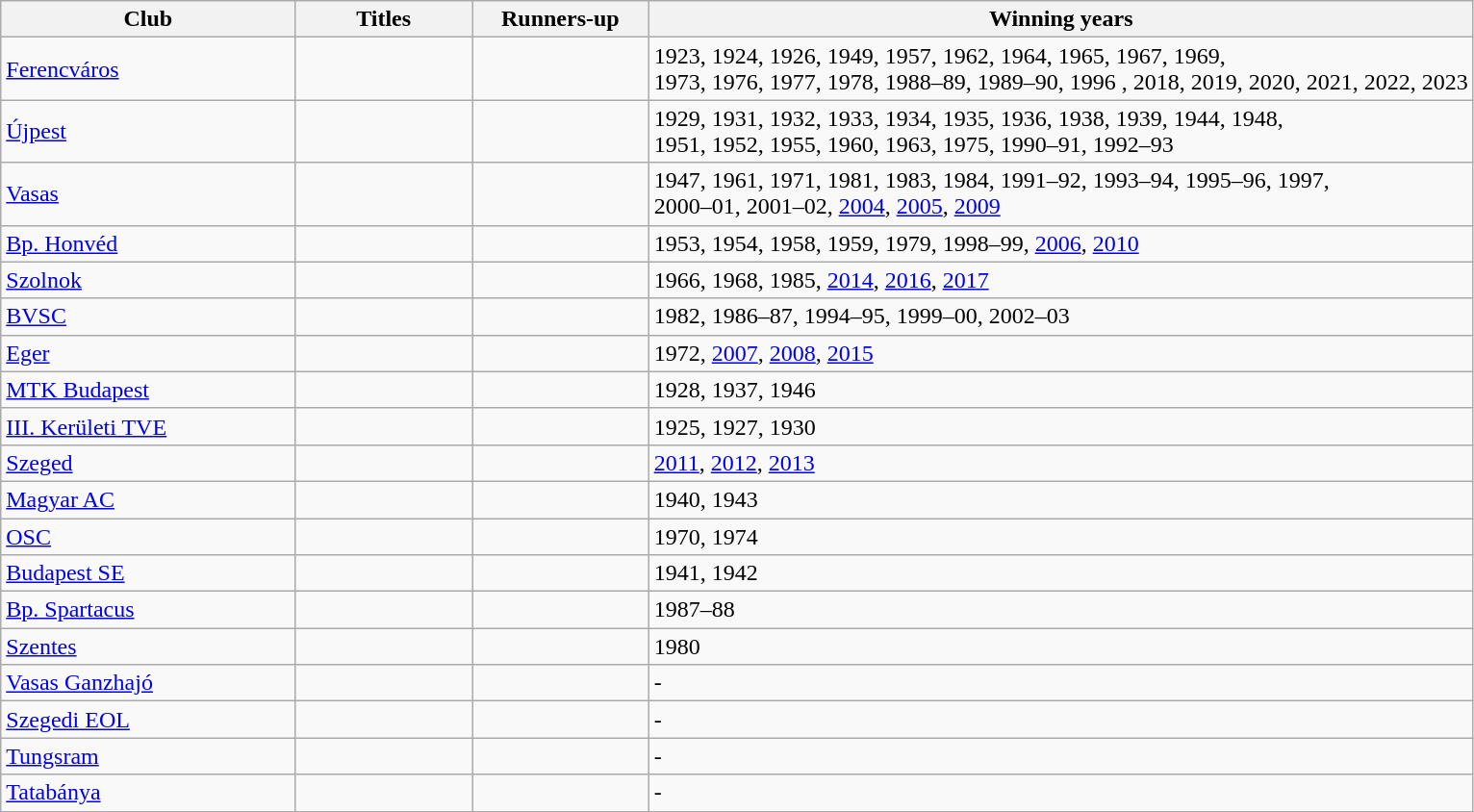<table class="wikitable sortable">
<tr>
<th style="width:20%;">Club</th>
<th style="width:12%;">Titles</th>
<th style="width:12%;">Runners-up</th>
<th>Winning years</th>
</tr>
<tr>
<td><a href='#'>Ferencváros</a></td>
<td></td>
<td></td>
<td>1923, 1924, 1926, 1949, 1957, 1962, 1964, 1965, 1967, 1969,<br>1973, 1976, 1977, 1978, 1988–89, 1989–90, 1996 , 2018, 2019, 2020, 2021, 2022, 2023</td>
</tr>
<tr>
<td><a href='#'>Újpest</a></td>
<td></td>
<td></td>
<td>1929, 1931, 1932, 1933, 1934, 1935, 1936, 1938, 1939, 1944, 1948,<br>1951, 1952, 1955, 1960, 1963, 1975, 1990–91, 1992–93</td>
</tr>
<tr>
<td><a href='#'>Vasas</a></td>
<td></td>
<td></td>
<td>1947, 1961, 1971, 1981, 1983, 1984, 1991–92, 1993–94, 1995–96, 1997,<br>2000–01, 2001–02, <a href='#'>2004</a>, <a href='#'>2005</a>, <a href='#'>2009</a></td>
</tr>
<tr>
<td><a href='#'>Bp. Honvéd</a></td>
<td></td>
<td></td>
<td>1953, 1954, 1958, 1959, 1979, 1998–99, <a href='#'>2006</a>, <a href='#'>2010</a></td>
</tr>
<tr>
<td><a href='#'>Szolnok</a></td>
<td></td>
<td></td>
<td>1966, 1968, 1985, <a href='#'>2014</a>, <a href='#'>2016</a>, <a href='#'>2017</a></td>
</tr>
<tr>
<td><a href='#'>BVSC</a></td>
<td></td>
<td></td>
<td>1982, 1986–87, 1994–95, 1999–00, 2002–03</td>
</tr>
<tr>
<td><a href='#'>Eger</a></td>
<td></td>
<td></td>
<td>1972, <a href='#'>2007</a>, <a href='#'>2008</a>, <a href='#'>2015</a></td>
</tr>
<tr>
<td><a href='#'>MTK Budapest</a></td>
<td></td>
<td></td>
<td>1928, 1937, 1946</td>
</tr>
<tr>
<td><a href='#'>III. Kerületi TVE</a></td>
<td></td>
<td></td>
<td>1925, 1927, 1930</td>
</tr>
<tr>
<td><a href='#'>Szeged</a></td>
<td></td>
<td></td>
<td><a href='#'>2011</a>, <a href='#'>2012</a>, <a href='#'>2013</a></td>
</tr>
<tr>
<td><a href='#'>Magyar AC</a></td>
<td></td>
<td></td>
<td>1940, 1943</td>
</tr>
<tr>
<td><a href='#'>OSC</a></td>
<td></td>
<td></td>
<td>1970, 1974</td>
</tr>
<tr>
<td><a href='#'>Budapest SE</a></td>
<td></td>
<td></td>
<td>1941, 1942</td>
</tr>
<tr>
<td><a href='#'>Bp. Spartacus</a></td>
<td></td>
<td></td>
<td>1987–88</td>
</tr>
<tr>
<td><a href='#'>Szentes</a></td>
<td></td>
<td></td>
<td>1980</td>
</tr>
<tr>
<td><a href='#'>Vasas Ganzhajó</a></td>
<td></td>
<td></td>
<td>-</td>
</tr>
<tr>
<td><a href='#'>Szegedi EOL</a></td>
<td></td>
<td></td>
<td>-</td>
</tr>
<tr>
<td><a href='#'>Tungsram</a></td>
<td></td>
<td></td>
<td>-</td>
</tr>
<tr>
<td><a href='#'>Tatabánya</a></td>
<td></td>
<td></td>
<td>-</td>
</tr>
</table>
